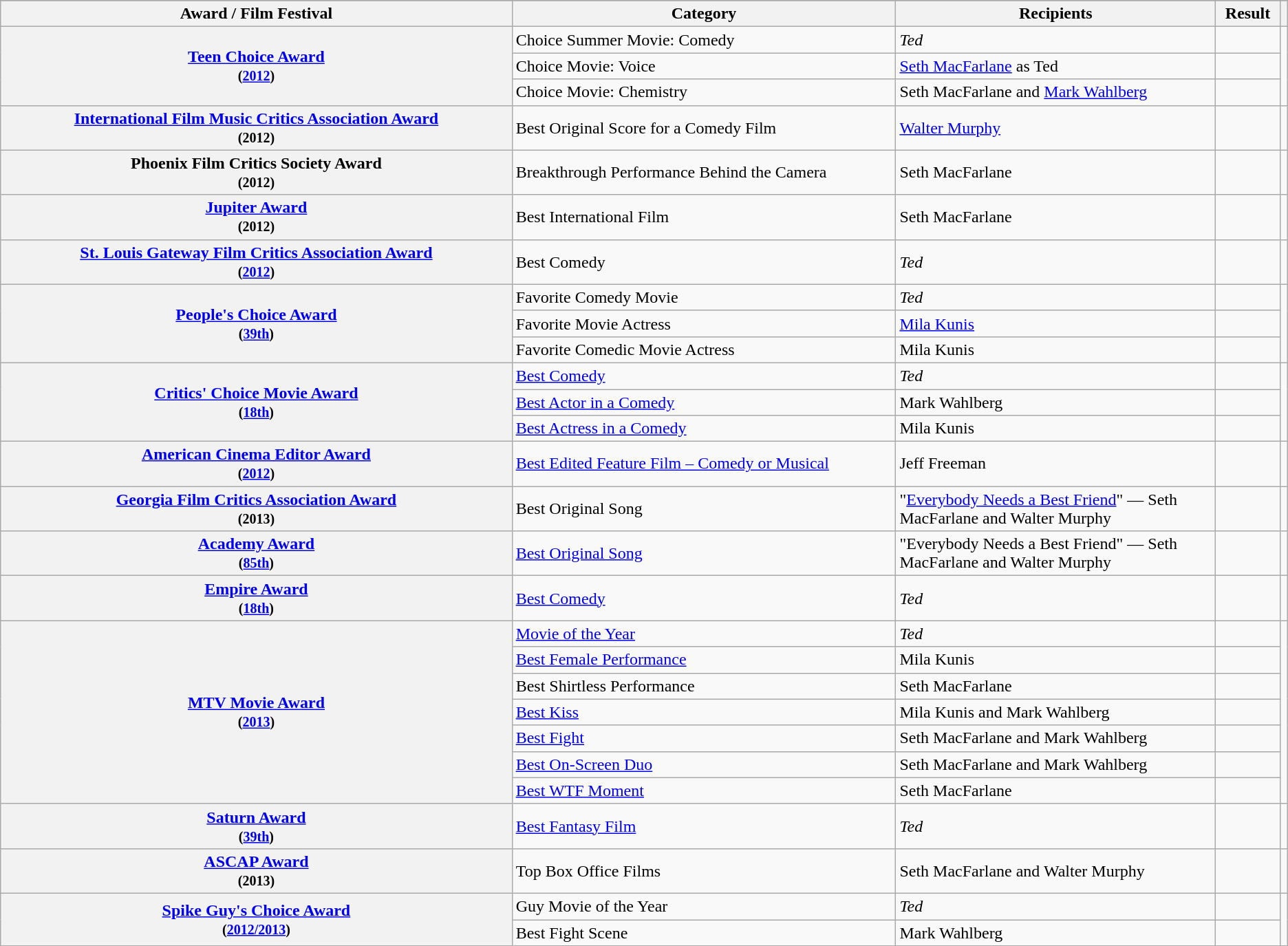<table class="wikitable sortable plainrowheaders">
<tr>
</tr>
<tr>
<th width="40%">Award / Film Festival</th>
<th width="30%">Category</th>
<th width="25%">Recipients</th>
<th width="15%">Result</th>
<th width="15%"></th>
</tr>
<tr>
<th rowspan="3" style="text-align:center"><a href='#'>Teen Choice Award</a><br><small>(<a href='#'>2012</a>)</small></th>
<td>Choice Summer Movie: Comedy</td>
<td><em>Ted</em></td>
<td></td>
<td style="text-align:center" rowspan="3"></td>
</tr>
<tr>
<td>Choice Movie: Voice</td>
<td><a href='#'>Seth MacFarlane</a> as Ted</td>
<td></td>
</tr>
<tr>
<td>Choice Movie: Chemistry</td>
<td>Seth MacFarlane and <a href='#'>Mark Wahlberg</a></td>
<td></td>
</tr>
<tr>
<th><a href='#'>International Film Music Critics Association Award</a><br><small>(2012)</small></th>
<td>Best Original Score for a Comedy Film</td>
<td><a href='#'>Walter Murphy</a></td>
<td></td>
<td style="text-align:center"></td>
</tr>
<tr>
<th>Phoenix Film Critics Society Award<br><small>(2012)</small></th>
<td>Breakthrough Performance Behind the Camera</td>
<td>Seth MacFarlane</td>
<td></td>
<td style="text-align:center"></td>
</tr>
<tr>
<th><a href='#'>Jupiter Award</a><br><small>(2012)</small></th>
<td>Best International Film</td>
<td>Seth MacFarlane</td>
<td></td>
<td style="text-align:center"></td>
</tr>
<tr>
<th><a href='#'>St. Louis Gateway Film Critics Association Award</a><br><small>(<a href='#'>2012</a>)</small></th>
<td>Best Comedy</td>
<td><em>Ted</em></td>
<td></td>
<td style="text-align:center"></td>
</tr>
<tr>
<th rowspan="3" style="text-align:center"><a href='#'>People's Choice Award</a><br><small>(<a href='#'>39th</a>)</small></th>
<td>Favorite Comedy Movie</td>
<td><em>Ted</em></td>
<td></td>
<td rowspan="3" style="text-align:center"></td>
</tr>
<tr>
<td>Favorite Movie Actress</td>
<td><a href='#'>Mila Kunis</a></td>
<td></td>
</tr>
<tr>
<td>Favorite Comedic Movie Actress</td>
<td>Mila Kunis</td>
<td></td>
</tr>
<tr>
<th rowspan="3" style="text-align:center"><a href='#'>Critics' Choice Movie Award</a><br><small>(<a href='#'>18th</a>)</small></th>
<td><a href='#'>Best Comedy</a></td>
<td><em>Ted</em></td>
<td></td>
<td rowspan="3" style="text-align:center"></td>
</tr>
<tr>
<td><a href='#'>Best Actor in a Comedy</a></td>
<td>Mark Wahlberg</td>
<td></td>
</tr>
<tr>
<td><a href='#'>Best Actress in a Comedy</a></td>
<td>Mila Kunis</td>
<td></td>
</tr>
<tr>
<th><a href='#'>American Cinema Editor Award</a><br><small>(<a href='#'>2012</a>)</small></th>
<td><a href='#'>Best Edited Feature Film – Comedy or Musical</a></td>
<td>Jeff Freeman</td>
<td></td>
<td style="text-align:center"></td>
</tr>
<tr>
<th><a href='#'>Georgia Film Critics Association Award</a><br><small>(2013)</small></th>
<td>Best Original Song</td>
<td>"<a href='#'>Everybody Needs a Best Friend</a>" — Seth MacFarlane and Walter Murphy</td>
<td></td>
<td style="text-align:center"></td>
</tr>
<tr>
<th><a href='#'>Academy Award</a><br><small>(<a href='#'>85th</a>)</small></th>
<td><a href='#'>Best Original Song</a></td>
<td>"Everybody Needs a Best Friend" — Seth MacFarlane and Walter Murphy</td>
<td></td>
<td style="text-align:center"></td>
</tr>
<tr>
<th><a href='#'>Empire Award</a><br><small>(<a href='#'>18th</a>)</small></th>
<td><a href='#'>Best Comedy</a></td>
<td><em>Ted</em></td>
<td></td>
<td style="text-align:center"></td>
</tr>
<tr>
<th rowspan=7><a href='#'>MTV Movie Award</a><br><small>(<a href='#'>2013</a>)</small></th>
<td><a href='#'>Movie of the Year</a></td>
<td><em>Ted</em></td>
<td></td>
<td rowspan="7" style="text-align:center"></td>
</tr>
<tr>
<td><a href='#'>Best Female Performance</a></td>
<td>Mila Kunis</td>
<td></td>
</tr>
<tr>
<td>Best Shirtless Performance</td>
<td>Seth MacFarlane</td>
<td></td>
</tr>
<tr>
<td><a href='#'>Best Kiss</a></td>
<td>Mila Kunis and Mark Wahlberg</td>
<td></td>
</tr>
<tr>
<td><a href='#'>Best Fight</a></td>
<td>Seth MacFarlane and Mark Wahlberg</td>
<td></td>
</tr>
<tr>
<td><a href='#'>Best On-Screen Duo</a></td>
<td>Seth MacFarlane and Mark Wahlberg</td>
<td></td>
</tr>
<tr>
<td><a href='#'>Best WTF Moment</a></td>
<td>Seth MacFarlane</td>
<td></td>
</tr>
<tr>
<th><a href='#'>Saturn Award</a><br><small>(<a href='#'>39th</a>)</small></th>
<td><a href='#'>Best Fantasy Film</a></td>
<td><em>Ted</em></td>
<td></td>
<td style="text-align:center"></td>
</tr>
<tr>
<th><a href='#'>ASCAP Award</a><br><small>(2013)</small></th>
<td>Top Box Office Films</td>
<td>Seth MacFarlane and Walter Murphy</td>
<td></td>
<td style="text-align:center"></td>
</tr>
<tr>
<th rowspan=2><a href='#'>Spike Guy's Choice Award</a><br><small>(<a href='#'>2012/2013</a>)</small></th>
<td>Guy Movie of the Year</td>
<td><em>Ted</em></td>
<td></td>
<td rowspan="2" style="text-align:center"></td>
</tr>
<tr>
<td>Best Fight Scene</td>
<td>Mark Wahlberg</td>
<td></td>
</tr>
</table>
